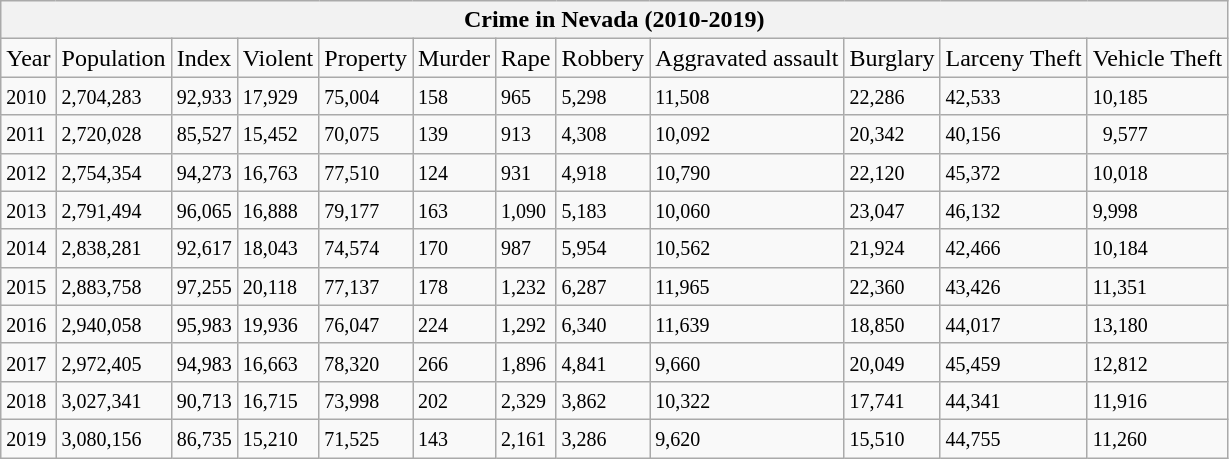<table class="wikitable">
<tr>
<th colspan="12">Crime in Nevada (2010-2019)</th>
</tr>
<tr>
<td>Year</td>
<td>Population</td>
<td>Index</td>
<td>Violent</td>
<td>Property</td>
<td>Murder</td>
<td>Rape</td>
<td>Robbery</td>
<td>Aggravated assault</td>
<td>Burglary</td>
<td>Larceny Theft</td>
<td>Vehicle Theft</td>
</tr>
<tr>
<td><small>2010</small></td>
<td><small>2,704,283</small></td>
<td><small>92,933</small></td>
<td><small>17,929</small></td>
<td><small>75,004</small></td>
<td><small>158</small></td>
<td><small>965</small></td>
<td><small>5,298</small></td>
<td><small>11,508</small></td>
<td><small>22,286</small></td>
<td><small>42,533</small></td>
<td><small>10,185</small></td>
</tr>
<tr>
<td><small>2011</small></td>
<td><small>2,720,028</small></td>
<td><small>85,527</small></td>
<td><small>15,452</small></td>
<td><small>70,075</small></td>
<td><small>139</small></td>
<td><small>913</small></td>
<td><small>4,308</small></td>
<td><small>10,092</small></td>
<td><small>20,342</small></td>
<td><small>40,156</small></td>
<td><small>  9,577</small></td>
</tr>
<tr>
<td><small>2012</small></td>
<td><small>2,754,354</small></td>
<td><small>94,273</small></td>
<td><small>16,763</small></td>
<td><small>77,510</small></td>
<td><small>124</small></td>
<td><small>931</small></td>
<td><small>4,918</small></td>
<td><small>10,790</small></td>
<td><small>22,120</small></td>
<td><small>45,372</small></td>
<td><small>10,018</small></td>
</tr>
<tr>
<td><small>2013</small></td>
<td><small>2,791,494</small></td>
<td><small>96,065</small></td>
<td><small>16,888</small></td>
<td><small>79,177</small></td>
<td><small>163</small></td>
<td><small>1,090</small></td>
<td><small>5,183</small></td>
<td><small>10,060</small></td>
<td><small>23,047</small></td>
<td><small>46,132</small></td>
<td><small>9,998</small></td>
</tr>
<tr>
<td><small>2014</small></td>
<td><small>2,838,281</small></td>
<td><small>92,617</small></td>
<td><small>18,043</small></td>
<td><small>74,574</small></td>
<td><small>170</small></td>
<td><small>987</small></td>
<td><small>5,954</small></td>
<td><small>10,562</small></td>
<td><small>21,924</small></td>
<td><small>42,466</small></td>
<td><small>10,184</small></td>
</tr>
<tr>
<td><small>2015</small></td>
<td><small>2,883,758</small></td>
<td><small>97,255</small></td>
<td><small>20,118</small></td>
<td><small>77,137</small></td>
<td><small>178</small></td>
<td><small>1,232</small></td>
<td><small>6,287</small></td>
<td><small>11,965</small></td>
<td><small>22,360</small></td>
<td><small>43,426</small></td>
<td><small>11,351</small></td>
</tr>
<tr>
<td><small>2016</small></td>
<td><small>2,940,058</small></td>
<td><small>95,983</small></td>
<td><small>19,936</small></td>
<td><small>76,047</small></td>
<td><small>224</small></td>
<td><small>1,292</small></td>
<td><small>6,340</small></td>
<td><small>11,639</small></td>
<td><small>18,850</small></td>
<td><small>44,017</small></td>
<td><small>13,180</small></td>
</tr>
<tr>
<td><small>2017</small></td>
<td><small>2,972,405</small></td>
<td><small>94,983</small></td>
<td><small>16,663</small></td>
<td><small>78,320</small></td>
<td><small>266</small></td>
<td><small>1,896</small></td>
<td><small>4,841</small></td>
<td><small>9,660</small></td>
<td><small>20,049</small></td>
<td><small>45,459</small></td>
<td><small>12,812</small></td>
</tr>
<tr>
<td><small>2018</small></td>
<td><small>3,027,341</small></td>
<td><small>90,713</small></td>
<td><small>16,715</small></td>
<td><small>73,998</small></td>
<td><small>202</small></td>
<td><small>2,329</small></td>
<td><small>3,862</small></td>
<td><small>10,322</small></td>
<td><small>17,741</small></td>
<td><small>44,341</small></td>
<td><small>11,916</small></td>
</tr>
<tr>
<td><small>2019</small></td>
<td><small>3,080,156</small></td>
<td><small>86,735</small></td>
<td><small>15,210</small></td>
<td><small>71,525</small></td>
<td><small>143</small></td>
<td><small>2,161</small></td>
<td><small>3,286</small></td>
<td><small>9,620</small></td>
<td><small>15,510</small></td>
<td><small>44,755</small></td>
<td><small>11,260</small></td>
</tr>
</table>
